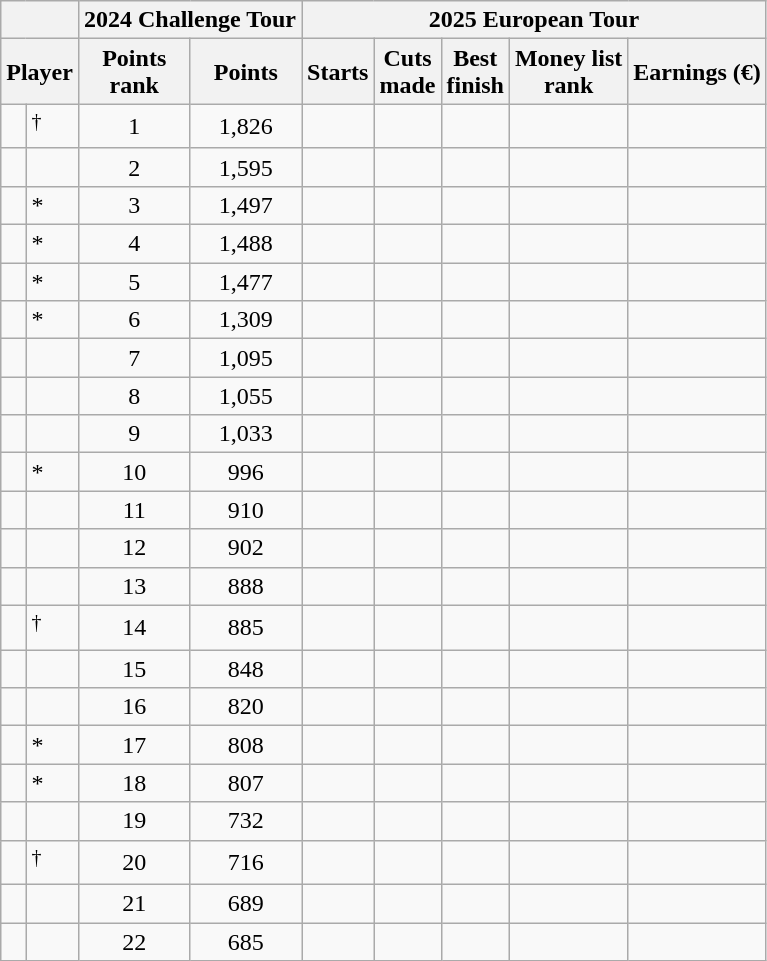<table class="wikitable sortable" style="text-align:center">
<tr>
<th colspan=2></th>
<th colspan=2>2024 Challenge Tour</th>
<th colspan=6>2025 European Tour</th>
</tr>
<tr>
<th colspan=2>Player</th>
<th>Points<br>rank</th>
<th>Points</th>
<th>Starts</th>
<th>Cuts<br>made</th>
<th>Best<br>finish</th>
<th>Money list<br>rank</th>
<th>Earnings (€)</th>
</tr>
<tr>
<td></td>
<td align=left><sup>†</sup></td>
<td>1</td>
<td>1,826</td>
<td></td>
<td></td>
<td></td>
<td></td>
<td></td>
</tr>
<tr>
<td></td>
<td align=left></td>
<td>2</td>
<td>1,595</td>
<td></td>
<td></td>
<td></td>
<td></td>
<td></td>
</tr>
<tr>
<td></td>
<td align=left>*</td>
<td>3</td>
<td>1,497</td>
<td></td>
<td></td>
<td></td>
<td></td>
<td></td>
</tr>
<tr>
<td></td>
<td align=left>*</td>
<td>4</td>
<td>1,488</td>
<td></td>
<td></td>
<td></td>
<td></td>
<td></td>
</tr>
<tr>
<td></td>
<td align=left>*</td>
<td>5</td>
<td>1,477</td>
<td></td>
<td></td>
<td></td>
<td></td>
<td></td>
</tr>
<tr>
<td></td>
<td align=left>*</td>
<td>6</td>
<td>1,309</td>
<td></td>
<td></td>
<td></td>
<td></td>
<td></td>
</tr>
<tr>
<td></td>
<td align=left></td>
<td>7</td>
<td>1,095</td>
<td></td>
<td></td>
<td></td>
<td></td>
<td></td>
</tr>
<tr>
<td></td>
<td align=left></td>
<td>8</td>
<td>1,055</td>
<td></td>
<td></td>
<td></td>
<td></td>
<td></td>
</tr>
<tr>
<td></td>
<td align=left></td>
<td>9</td>
<td>1,033</td>
<td></td>
<td></td>
<td></td>
<td></td>
<td></td>
</tr>
<tr>
<td></td>
<td align=left>*</td>
<td>10</td>
<td>996</td>
<td></td>
<td></td>
<td></td>
<td></td>
<td></td>
</tr>
<tr>
<td></td>
<td align=left></td>
<td>11</td>
<td>910</td>
<td></td>
<td></td>
<td></td>
<td></td>
<td></td>
</tr>
<tr>
<td></td>
<td align=left></td>
<td>12</td>
<td>902</td>
<td></td>
<td></td>
<td></td>
<td></td>
<td></td>
</tr>
<tr>
<td></td>
<td align=left></td>
<td>13</td>
<td>888</td>
<td></td>
<td></td>
<td></td>
<td></td>
<td></td>
</tr>
<tr>
<td></td>
<td align=left><sup>†</sup></td>
<td>14</td>
<td>885</td>
<td></td>
<td></td>
<td></td>
<td></td>
<td></td>
</tr>
<tr>
<td></td>
<td align=left></td>
<td>15</td>
<td>848</td>
<td></td>
<td></td>
<td></td>
<td></td>
<td></td>
</tr>
<tr>
<td></td>
<td align=left></td>
<td>16</td>
<td>820</td>
<td></td>
<td></td>
<td></td>
<td></td>
<td></td>
</tr>
<tr>
<td></td>
<td align=left>*</td>
<td>17</td>
<td>808</td>
<td></td>
<td></td>
<td></td>
<td></td>
<td></td>
</tr>
<tr>
<td></td>
<td align=left>*</td>
<td>18</td>
<td>807</td>
<td></td>
<td></td>
<td></td>
<td></td>
<td></td>
</tr>
<tr>
<td></td>
<td align=left></td>
<td>19</td>
<td>732</td>
<td></td>
<td></td>
<td></td>
<td></td>
<td></td>
</tr>
<tr>
<td></td>
<td align=left><sup>†</sup></td>
<td>20</td>
<td>716</td>
<td></td>
<td></td>
<td></td>
<td></td>
<td></td>
</tr>
<tr>
<td></td>
<td align=left></td>
<td>21</td>
<td>689</td>
<td></td>
<td></td>
<td></td>
<td></td>
<td></td>
</tr>
<tr>
<td></td>
<td align=left></td>
<td>22</td>
<td>685</td>
<td></td>
<td></td>
<td></td>
<td></td>
<td></td>
</tr>
</table>
